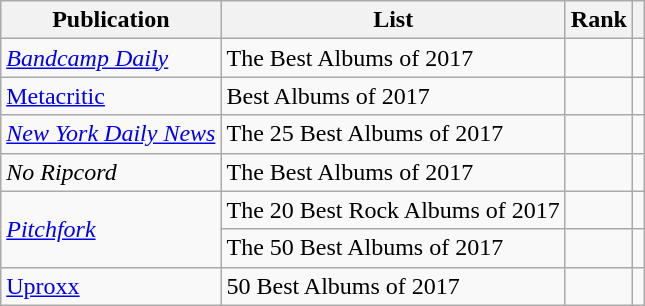<table class="sortable wikitable">
<tr>
<th>Publication</th>
<th>List</th>
<th>Rank</th>
<th class="unsortable"></th>
</tr>
<tr>
<td><em><a href='#'>Bandcamp Daily</a></em></td>
<td>The Best Albums of 2017</td>
<td></td>
<td></td>
</tr>
<tr>
<td><a href='#'>Metacritic</a></td>
<td>Best Albums of 2017</td>
<td></td>
<td></td>
</tr>
<tr>
<td><em><a href='#'>New York Daily News</a></em></td>
<td>The 25 Best Albums of 2017</td>
<td></td>
<td></td>
</tr>
<tr>
<td><em>No Ripcord</em></td>
<td>The Best Albums of 2017</td>
<td></td>
<td></td>
</tr>
<tr>
<td scope="row" rowspan=2><em><a href='#'>Pitchfork</a></em></td>
<td>The 20 Best Rock Albums of 2017</td>
<td></td>
<td></td>
</tr>
<tr>
<td>The 50 Best Albums of 2017</td>
<td></td>
<td></td>
</tr>
<tr>
<td><a href='#'>Uproxx</a></td>
<td>50 Best Albums of 2017</td>
<td></td>
<td></td>
</tr>
</table>
